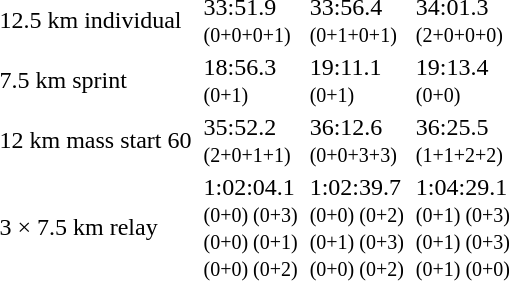<table>
<tr>
<td>12.5 km individual<br><em></em></td>
<td></td>
<td>33:51.9<br><small>(0+0+0+1)</small></td>
<td></td>
<td>33:56.4<br><small>(0+1+0+1)</small></td>
<td></td>
<td>34:01.3<br><small>(2+0+0+0)</small></td>
</tr>
<tr>
<td>7.5 km sprint<br><em></em></td>
<td></td>
<td>18:56.3<br><small>(0+1)</small></td>
<td></td>
<td>19:11.1<br><small>(0+1)</small></td>
<td></td>
<td>19:13.4<br><small>(0+0)</small></td>
</tr>
<tr>
<td>12 km mass start 60<br><em></em></td>
<td></td>
<td>35:52.2<br><small>(2+0+1+1)</small></td>
<td></td>
<td>36:12.6<br><small>(0+0+3+3)</small></td>
<td></td>
<td>36:25.5<br><small>(1+1+2+2)</small></td>
</tr>
<tr>
<td>3 × 7.5 km relay<br><em></em></td>
<td></td>
<td>1:02:04.1<br><small>(0+0) (0+3)<br>(0+0) (0+1)<br>(0+0) (0+2)</small></td>
<td></td>
<td>1:02:39.7<br><small>(0+0) (0+2)<br>(0+1) (0+3)<br>(0+0) (0+2)</small></td>
<td></td>
<td>1:04:29.1<br><small>(0+1) (0+3)<br>(0+1) (0+3)<br>(0+1) (0+0)</small></td>
</tr>
</table>
